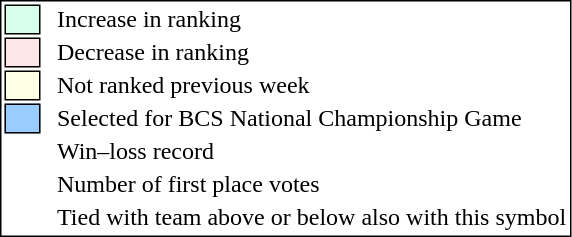<table style="border:1px solid black;">
<tr>
<td style="background:#D8FFEB; width:20px; border:1px solid black;"></td>
<td> </td>
<td>Increase in ranking</td>
</tr>
<tr>
<td style="background:#FFE6E6; width:20px; border:1px solid black;"></td>
<td> </td>
<td>Decrease in ranking</td>
</tr>
<tr>
<td style="background:#FFFFE6; width:20px; border:1px solid black;"></td>
<td> </td>
<td>Not ranked previous week</td>
</tr>
<tr>
<td style="background:#9cf; width:20px; border:1px solid black;"></td>
<td> </td>
<td>Selected for BCS National Championship Game</td>
</tr>
<tr>
<td></td>
<td> </td>
<td>Win–loss record</td>
</tr>
<tr>
<td></td>
<td> </td>
<td>Number of first place votes</td>
</tr>
<tr>
<td></td>
<td></td>
<td>Tied with team above or below also with this symbol</td>
</tr>
</table>
